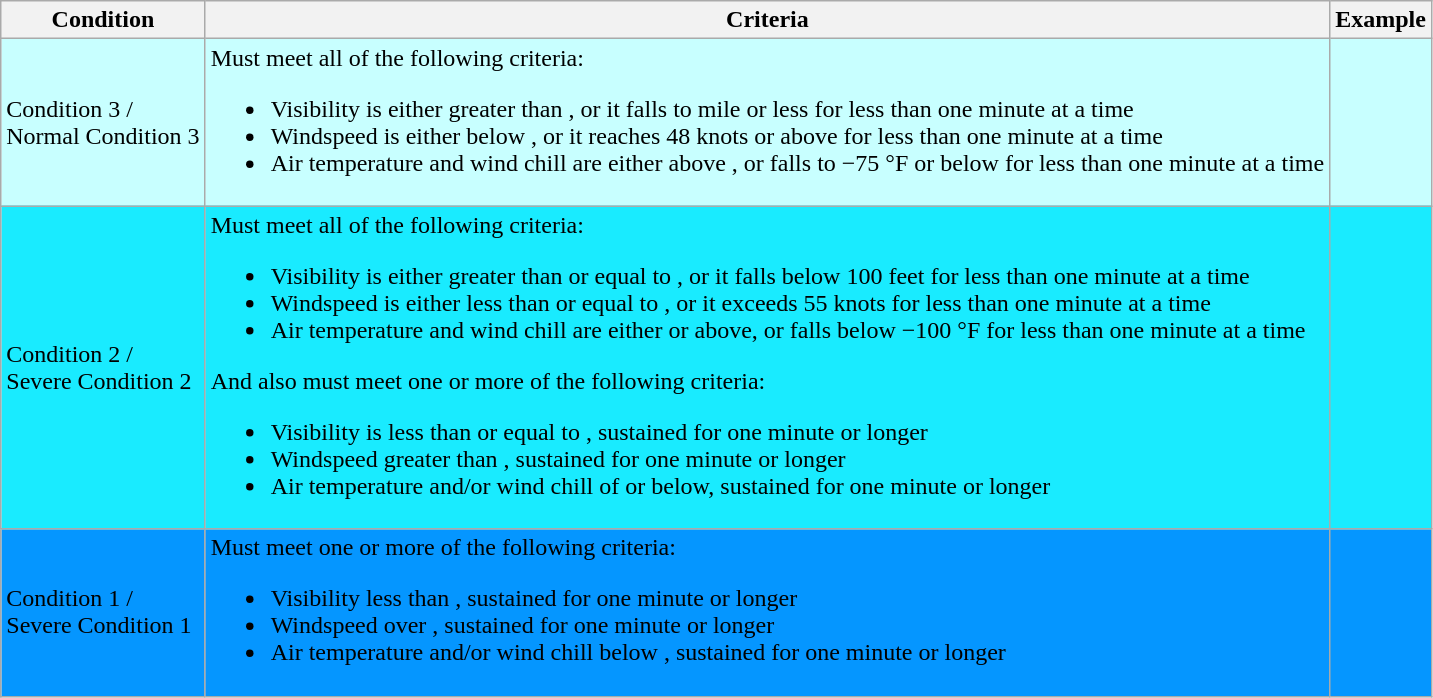<table class="wikitable" border="1">
<tr>
<th>Condition</th>
<th>Criteria</th>
<th>Example</th>
</tr>
<tr>
<td style="background: rgb(200,320,300)">Condition 3 / <br> Normal Condition 3</td>
<td style="background: rgb(200,320,300)">Must meet all of the following criteria:<br><ul><li>Visibility is either greater than , or it falls to  mile or less for less than one minute at a time</li><li>Windspeed is either below , or it reaches 48 knots or above for less than one minute at a time</li><li>Air temperature and wind chill are either above , or falls to −75 °F or below for less than one minute at a time</li></ul></td>
<td style="background: rgb(200,320,300)"></td>
</tr>
<tr>
<td style="background: rgb(25,235,300)">Condition 2 / <br> Severe Condition 2</td>
<td style="background: rgb(25,235,300)">Must meet all of the following criteria:<br><ul><li>Visibility is either greater than or equal to , or it falls below 100 feet for less than one minute at a time</li><li>Windspeed is either less than or equal to , or it exceeds 55 knots for less than one minute at a time</li><li>Air temperature and wind chill are either  or above, or falls below −100 °F for less than one minute at a time</li></ul>And also must meet one or more of the following criteria:<ul><li>Visibility is less than or equal to , sustained for one minute or longer</li><li>Windspeed greater than , sustained for one minute or longer</li><li>Air temperature and/or wind chill of  or below, sustained for one minute or longer</li></ul></td>
<td style="background: rgb(25,235,300)"></td>
</tr>
<tr>
<td style="background: rgb(5,150,300)">Condition 1 / <br> Severe Condition 1</td>
<td style="background: rgb(5,150,300)">Must meet one or more of the following criteria:<br><ul><li>Visibility less than , sustained for one minute or longer</li><li>Windspeed over , sustained for one minute or longer</li><li>Air temperature and/or wind chill below , sustained for one minute or longer</li></ul></td>
<td style="background: rgb(5,150,300)"></td>
</tr>
</table>
